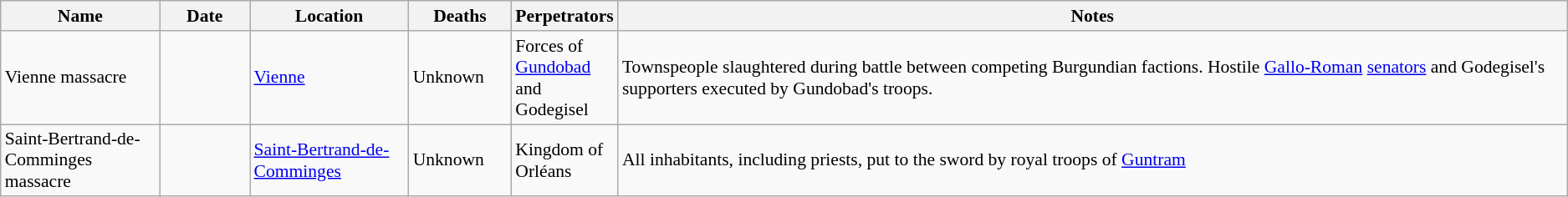<table class="sortable wikitable" style="font-size:90%;">
<tr>
<th style="width:120px;">Name</th>
<th style="width:65px;">Date</th>
<th style="width:120px;">Location</th>
<th ! data-sort-type="number" style="width:75px;">Deaths</th>
<th style="width:75px;">Perpetrators</th>
<th class="unsortable">Notes</th>
</tr>
<tr>
<td>Vienne massacre</td>
<td></td>
<td><a href='#'>Vienne</a></td>
<td>Unknown</td>
<td>Forces of <a href='#'>Gundobad</a> and Godegisel</td>
<td>Townspeople slaughtered during battle between competing Burgundian factions. Hostile <a href='#'>Gallo-Roman</a> <a href='#'>senators</a> and Godegisel's supporters executed by Gundobad's troops.</td>
</tr>
<tr>
<td>Saint-Bertrand-de-Comminges massacre</td>
<td></td>
<td><a href='#'>Saint-Bertrand-de-Comminges</a></td>
<td>Unknown</td>
<td>Kingdom of Orléans</td>
<td>All inhabitants, including priests, put to the sword by royal troops of <a href='#'>Guntram</a></td>
</tr>
</table>
